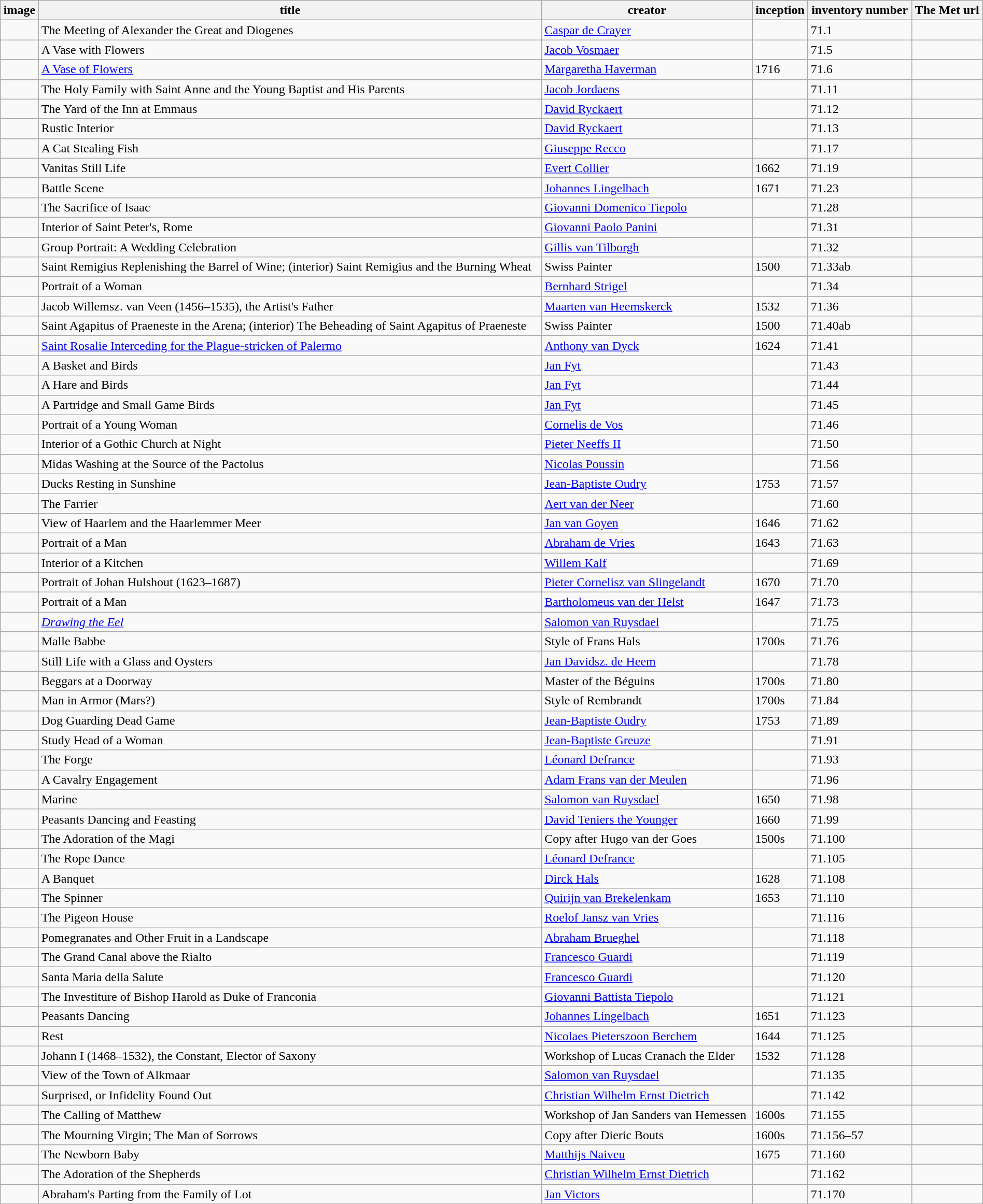<table class='wikitable sortable' style='width:100%'>
<tr>
<th>image</th>
<th>title</th>
<th>creator</th>
<th>inception</th>
<th>inventory number</th>
<th>The Met url</th>
</tr>
<tr>
<td></td>
<td>The Meeting of Alexander the Great and Diogenes</td>
<td><a href='#'>Caspar de Crayer</a></td>
<td></td>
<td>71.1</td>
<td></td>
</tr>
<tr>
<td></td>
<td>A Vase with Flowers</td>
<td><a href='#'>Jacob Vosmaer</a></td>
<td></td>
<td>71.5</td>
<td></td>
</tr>
<tr>
<td></td>
<td><a href='#'>A Vase of Flowers</a></td>
<td><a href='#'>Margaretha Haverman</a></td>
<td>1716</td>
<td>71.6</td>
<td></td>
</tr>
<tr>
<td></td>
<td>The Holy Family with Saint Anne and the Young Baptist and His Parents</td>
<td><a href='#'>Jacob Jordaens</a></td>
<td></td>
<td>71.11</td>
<td></td>
</tr>
<tr>
<td></td>
<td>The Yard of the Inn at Emmaus</td>
<td><a href='#'>David Ryckaert</a></td>
<td></td>
<td>71.12</td>
<td></td>
</tr>
<tr>
<td></td>
<td>Rustic Interior</td>
<td><a href='#'>David Ryckaert</a></td>
<td></td>
<td>71.13</td>
<td></td>
</tr>
<tr>
<td></td>
<td>A Cat Stealing Fish</td>
<td><a href='#'>Giuseppe Recco</a></td>
<td></td>
<td>71.17</td>
<td></td>
</tr>
<tr>
<td></td>
<td>Vanitas Still Life</td>
<td><a href='#'>Evert Collier</a></td>
<td>1662</td>
<td>71.19</td>
<td></td>
</tr>
<tr>
<td></td>
<td>Battle Scene</td>
<td><a href='#'>Johannes Lingelbach</a></td>
<td>1671</td>
<td>71.23</td>
<td></td>
</tr>
<tr>
<td></td>
<td>The Sacrifice of Isaac</td>
<td><a href='#'>Giovanni Domenico Tiepolo</a></td>
<td></td>
<td>71.28</td>
<td></td>
</tr>
<tr>
<td></td>
<td>Interior of Saint Peter's, Rome</td>
<td><a href='#'>Giovanni Paolo Panini</a></td>
<td></td>
<td>71.31</td>
<td></td>
</tr>
<tr>
<td></td>
<td>Group Portrait: A Wedding Celebration</td>
<td><a href='#'>Gillis van Tilborgh</a></td>
<td></td>
<td>71.32</td>
<td></td>
</tr>
<tr>
<td></td>
<td>Saint Remigius Replenishing the Barrel of Wine; (interior) Saint Remigius and the Burning Wheat</td>
<td>Swiss Painter</td>
<td>1500</td>
<td>71.33ab</td>
<td></td>
</tr>
<tr>
<td></td>
<td>Portrait of a Woman</td>
<td><a href='#'>Bernhard Strigel</a></td>
<td></td>
<td>71.34</td>
<td></td>
</tr>
<tr>
<td></td>
<td>Jacob Willemsz. van Veen (1456–1535), the Artist's Father</td>
<td><a href='#'>Maarten van Heemskerck</a></td>
<td>1532</td>
<td>71.36</td>
<td></td>
</tr>
<tr>
<td></td>
<td>Saint Agapitus of Praeneste in the Arena; (interior) The Beheading of Saint Agapitus of Praeneste</td>
<td>Swiss Painter</td>
<td>1500</td>
<td>71.40ab</td>
<td></td>
</tr>
<tr>
<td></td>
<td><a href='#'>Saint Rosalie Interceding for the Plague-stricken of Palermo</a></td>
<td><a href='#'>Anthony van Dyck</a></td>
<td>1624</td>
<td>71.41</td>
<td></td>
</tr>
<tr>
<td></td>
<td>A Basket and Birds</td>
<td><a href='#'>Jan Fyt</a></td>
<td></td>
<td>71.43</td>
<td></td>
</tr>
<tr>
<td></td>
<td>A Hare and Birds</td>
<td><a href='#'>Jan Fyt</a></td>
<td></td>
<td>71.44</td>
<td></td>
</tr>
<tr>
<td></td>
<td>A Partridge and Small Game Birds</td>
<td><a href='#'>Jan Fyt</a></td>
<td></td>
<td>71.45</td>
<td></td>
</tr>
<tr>
<td></td>
<td>Portrait of a Young Woman</td>
<td><a href='#'>Cornelis de Vos</a></td>
<td></td>
<td>71.46</td>
<td></td>
</tr>
<tr>
<td></td>
<td>Interior of a Gothic Church at Night</td>
<td><a href='#'>Pieter Neeffs II</a></td>
<td></td>
<td>71.50</td>
<td></td>
</tr>
<tr>
<td></td>
<td>Midas Washing at the Source of the Pactolus</td>
<td><a href='#'>Nicolas Poussin</a></td>
<td></td>
<td>71.56</td>
<td></td>
</tr>
<tr>
<td></td>
<td>Ducks Resting in Sunshine</td>
<td><a href='#'>Jean-Baptiste Oudry</a></td>
<td>1753</td>
<td>71.57</td>
<td></td>
</tr>
<tr>
<td></td>
<td>The Farrier</td>
<td><a href='#'>Aert van der Neer</a></td>
<td></td>
<td>71.60</td>
<td></td>
</tr>
<tr>
<td></td>
<td>View of Haarlem and the Haarlemmer Meer</td>
<td><a href='#'>Jan van Goyen</a></td>
<td>1646</td>
<td>71.62</td>
<td></td>
</tr>
<tr>
<td></td>
<td>Portrait of a Man</td>
<td><a href='#'>Abraham de Vries</a></td>
<td>1643</td>
<td>71.63</td>
<td></td>
</tr>
<tr>
<td></td>
<td>Interior of a Kitchen</td>
<td><a href='#'>Willem Kalf</a></td>
<td></td>
<td>71.69</td>
<td></td>
</tr>
<tr>
<td></td>
<td>Portrait of Johan Hulshout (1623–1687)</td>
<td><a href='#'>Pieter Cornelisz van Slingelandt</a></td>
<td>1670</td>
<td>71.70</td>
<td></td>
</tr>
<tr>
<td></td>
<td>Portrait of a Man</td>
<td><a href='#'>Bartholomeus van der Helst</a></td>
<td>1647</td>
<td>71.73</td>
<td></td>
</tr>
<tr>
<td></td>
<td><em><a href='#'>Drawing the Eel</a></em></td>
<td><a href='#'>Salomon van Ruysdael</a></td>
<td></td>
<td>71.75</td>
<td></td>
</tr>
<tr>
<td></td>
<td>Malle Babbe</td>
<td>Style of Frans Hals</td>
<td>1700s</td>
<td>71.76</td>
<td></td>
</tr>
<tr>
<td></td>
<td>Still Life with a Glass and Oysters</td>
<td><a href='#'>Jan Davidsz. de Heem</a></td>
<td></td>
<td>71.78</td>
<td></td>
</tr>
<tr>
<td></td>
<td>Beggars at a Doorway</td>
<td>Master of the Béguins</td>
<td>1700s</td>
<td>71.80</td>
<td></td>
</tr>
<tr>
<td></td>
<td>Man in Armor (Mars?)</td>
<td>Style of Rembrandt</td>
<td>1700s</td>
<td>71.84</td>
<td></td>
</tr>
<tr>
<td></td>
<td>Dog Guarding Dead Game</td>
<td><a href='#'>Jean-Baptiste Oudry</a></td>
<td>1753</td>
<td>71.89</td>
<td></td>
</tr>
<tr>
<td></td>
<td>Study Head of a Woman</td>
<td><a href='#'>Jean-Baptiste Greuze</a></td>
<td></td>
<td>71.91</td>
<td></td>
</tr>
<tr>
<td></td>
<td>The Forge</td>
<td><a href='#'>Léonard Defrance</a></td>
<td></td>
<td>71.93</td>
<td></td>
</tr>
<tr>
<td></td>
<td>A Cavalry Engagement</td>
<td><a href='#'>Adam Frans van der Meulen</a></td>
<td></td>
<td>71.96</td>
<td></td>
</tr>
<tr>
<td></td>
<td>Marine</td>
<td><a href='#'>Salomon van Ruysdael</a></td>
<td>1650</td>
<td>71.98</td>
<td></td>
</tr>
<tr>
<td></td>
<td>Peasants Dancing and Feasting</td>
<td><a href='#'>David Teniers the Younger</a></td>
<td>1660</td>
<td>71.99</td>
<td></td>
</tr>
<tr>
<td></td>
<td>The Adoration of the Magi</td>
<td>Copy after Hugo van der Goes</td>
<td>1500s</td>
<td>71.100</td>
<td></td>
</tr>
<tr>
<td></td>
<td>The Rope Dance</td>
<td><a href='#'>Léonard Defrance</a></td>
<td></td>
<td>71.105</td>
<td></td>
</tr>
<tr>
<td></td>
<td>A Banquet</td>
<td><a href='#'>Dirck Hals</a></td>
<td>1628</td>
<td>71.108</td>
<td></td>
</tr>
<tr>
<td></td>
<td>The Spinner</td>
<td><a href='#'>Quirijn van Brekelenkam</a></td>
<td>1653</td>
<td>71.110</td>
<td></td>
</tr>
<tr>
<td></td>
<td>The Pigeon House</td>
<td><a href='#'>Roelof Jansz van Vries</a></td>
<td></td>
<td>71.116</td>
<td></td>
</tr>
<tr>
<td></td>
<td>Pomegranates and Other Fruit in a Landscape</td>
<td><a href='#'>Abraham Brueghel</a></td>
<td></td>
<td>71.118</td>
<td></td>
</tr>
<tr>
<td></td>
<td>The Grand Canal above the Rialto</td>
<td><a href='#'>Francesco Guardi</a></td>
<td></td>
<td>71.119</td>
<td></td>
</tr>
<tr>
<td></td>
<td>Santa Maria della Salute</td>
<td><a href='#'>Francesco Guardi</a></td>
<td></td>
<td>71.120</td>
<td></td>
</tr>
<tr>
<td></td>
<td>The Investiture of Bishop Harold as Duke of Franconia</td>
<td><a href='#'>Giovanni Battista Tiepolo</a></td>
<td></td>
<td>71.121</td>
<td></td>
</tr>
<tr>
<td></td>
<td>Peasants Dancing</td>
<td><a href='#'>Johannes Lingelbach</a></td>
<td>1651</td>
<td>71.123</td>
<td></td>
</tr>
<tr>
<td></td>
<td>Rest</td>
<td><a href='#'>Nicolaes Pieterszoon Berchem</a></td>
<td>1644</td>
<td>71.125</td>
<td></td>
</tr>
<tr>
<td></td>
<td>Johann I (1468–1532), the Constant, Elector of Saxony</td>
<td>Workshop of Lucas Cranach the Elder</td>
<td>1532</td>
<td>71.128</td>
<td></td>
</tr>
<tr>
<td></td>
<td>View of the Town of Alkmaar</td>
<td><a href='#'>Salomon van Ruysdael</a></td>
<td></td>
<td>71.135</td>
<td></td>
</tr>
<tr>
<td></td>
<td>Surprised, or Infidelity Found Out</td>
<td><a href='#'>Christian Wilhelm Ernst Dietrich</a></td>
<td></td>
<td>71.142</td>
<td></td>
</tr>
<tr>
<td></td>
<td>The Calling of Matthew</td>
<td>Workshop of Jan Sanders van Hemessen</td>
<td>1600s</td>
<td>71.155</td>
<td></td>
</tr>
<tr>
<td></td>
<td>The Mourning Virgin; The Man of Sorrows</td>
<td>Copy after Dieric Bouts</td>
<td>1600s</td>
<td>71.156–57</td>
<td></td>
</tr>
<tr>
<td></td>
<td>The Newborn Baby</td>
<td><a href='#'>Matthijs Naiveu</a></td>
<td>1675</td>
<td>71.160</td>
<td></td>
</tr>
<tr>
<td></td>
<td>The Adoration of the Shepherds</td>
<td><a href='#'>Christian Wilhelm Ernst Dietrich</a></td>
<td></td>
<td>71.162</td>
<td></td>
</tr>
<tr>
<td></td>
<td>Abraham's Parting from the Family of Lot</td>
<td><a href='#'>Jan Victors</a></td>
<td></td>
<td>71.170</td>
<td></td>
</tr>
</table>
